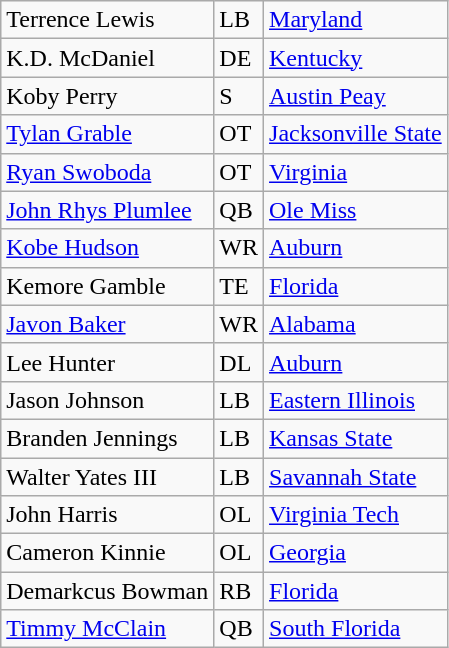<table class="wikitable">
<tr>
<td>Terrence Lewis</td>
<td>LB</td>
<td><a href='#'>Maryland</a></td>
</tr>
<tr>
<td>K.D. McDaniel</td>
<td>DE</td>
<td><a href='#'>Kentucky</a></td>
</tr>
<tr>
<td>Koby Perry</td>
<td>S</td>
<td><a href='#'>Austin Peay</a></td>
</tr>
<tr>
<td><a href='#'>Tylan Grable</a></td>
<td>OT</td>
<td><a href='#'>Jacksonville State</a></td>
</tr>
<tr>
<td><a href='#'>Ryan Swoboda</a></td>
<td>OT</td>
<td><a href='#'>Virginia</a></td>
</tr>
<tr>
<td><a href='#'>John Rhys Plumlee</a></td>
<td>QB</td>
<td><a href='#'>Ole Miss</a></td>
</tr>
<tr>
<td><a href='#'>Kobe Hudson</a></td>
<td>WR</td>
<td><a href='#'>Auburn</a></td>
</tr>
<tr>
<td>Kemore Gamble</td>
<td>TE</td>
<td><a href='#'>Florida</a></td>
</tr>
<tr>
<td><a href='#'>Javon Baker</a></td>
<td>WR</td>
<td><a href='#'>Alabama</a></td>
</tr>
<tr>
<td>Lee Hunter</td>
<td>DL</td>
<td><a href='#'>Auburn</a></td>
</tr>
<tr>
<td>Jason Johnson</td>
<td>LB</td>
<td><a href='#'>Eastern Illinois</a></td>
</tr>
<tr>
<td>Branden Jennings</td>
<td>LB</td>
<td><a href='#'>Kansas State</a></td>
</tr>
<tr>
<td>Walter Yates III</td>
<td>LB</td>
<td><a href='#'>Savannah State</a></td>
</tr>
<tr>
<td>John Harris</td>
<td>OL</td>
<td><a href='#'>Virginia Tech</a></td>
</tr>
<tr>
<td>Cameron Kinnie</td>
<td>OL</td>
<td><a href='#'>Georgia</a></td>
</tr>
<tr>
<td>Demarkcus Bowman</td>
<td>RB</td>
<td><a href='#'>Florida</a></td>
</tr>
<tr>
<td><a href='#'>Timmy McClain</a></td>
<td>QB</td>
<td><a href='#'>South Florida</a></td>
</tr>
</table>
